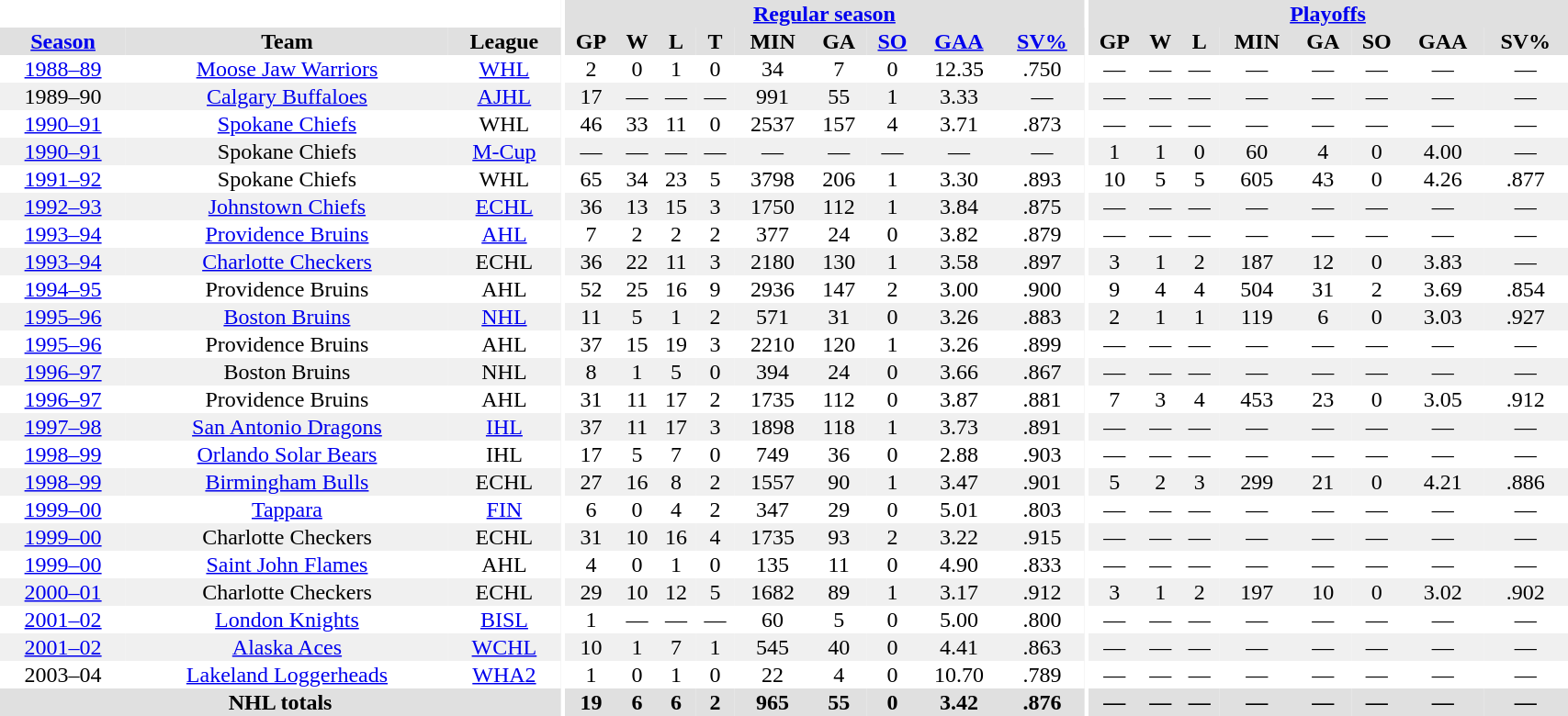<table border="0" cellpadding="1" cellspacing="0" style="width:90%; text-align:center;">
<tr bgcolor="#e0e0e0">
<th colspan="3" bgcolor="#ffffff"></th>
<th rowspan="99" bgcolor="#ffffff"></th>
<th colspan="9" bgcolor="#e0e0e0"><a href='#'>Regular season</a></th>
<th rowspan="99" bgcolor="#ffffff"></th>
<th colspan="8" bgcolor="#e0e0e0"><a href='#'>Playoffs</a></th>
</tr>
<tr bgcolor="#e0e0e0">
<th><a href='#'>Season</a></th>
<th>Team</th>
<th>League</th>
<th>GP</th>
<th>W</th>
<th>L</th>
<th>T</th>
<th>MIN</th>
<th>GA</th>
<th><a href='#'>SO</a></th>
<th><a href='#'>GAA</a></th>
<th><a href='#'>SV%</a></th>
<th>GP</th>
<th>W</th>
<th>L</th>
<th>MIN</th>
<th>GA</th>
<th>SO</th>
<th>GAA</th>
<th>SV%</th>
</tr>
<tr>
<td><a href='#'>1988–89</a></td>
<td><a href='#'>Moose Jaw Warriors</a></td>
<td><a href='#'>WHL</a></td>
<td>2</td>
<td>0</td>
<td>1</td>
<td>0</td>
<td>34</td>
<td>7</td>
<td>0</td>
<td>12.35</td>
<td>.750</td>
<td>—</td>
<td>—</td>
<td>—</td>
<td>—</td>
<td>—</td>
<td>—</td>
<td>—</td>
<td>—</td>
</tr>
<tr bgcolor="#f0f0f0">
<td>1989–90</td>
<td><a href='#'>Calgary Buffaloes</a></td>
<td><a href='#'>AJHL</a></td>
<td>17</td>
<td>—</td>
<td>—</td>
<td>—</td>
<td>991</td>
<td>55</td>
<td>1</td>
<td>3.33</td>
<td>—</td>
<td>—</td>
<td>—</td>
<td>—</td>
<td>—</td>
<td>—</td>
<td>—</td>
<td>—</td>
<td>—</td>
</tr>
<tr>
<td><a href='#'>1990–91</a></td>
<td><a href='#'>Spokane Chiefs</a></td>
<td>WHL</td>
<td>46</td>
<td>33</td>
<td>11</td>
<td>0</td>
<td>2537</td>
<td>157</td>
<td>4</td>
<td>3.71</td>
<td>.873</td>
<td>—</td>
<td>—</td>
<td>—</td>
<td>—</td>
<td>—</td>
<td>—</td>
<td>—</td>
<td>—</td>
</tr>
<tr bgcolor="#f0f0f0">
<td><a href='#'>1990–91</a></td>
<td>Spokane Chiefs</td>
<td><a href='#'>M-Cup</a></td>
<td>—</td>
<td>—</td>
<td>—</td>
<td>—</td>
<td>—</td>
<td>—</td>
<td>—</td>
<td>—</td>
<td>—</td>
<td>1</td>
<td>1</td>
<td>0</td>
<td>60</td>
<td>4</td>
<td>0</td>
<td>4.00</td>
<td>—</td>
</tr>
<tr>
<td><a href='#'>1991–92</a></td>
<td>Spokane Chiefs</td>
<td>WHL</td>
<td>65</td>
<td>34</td>
<td>23</td>
<td>5</td>
<td>3798</td>
<td>206</td>
<td>1</td>
<td>3.30</td>
<td>.893</td>
<td>10</td>
<td>5</td>
<td>5</td>
<td>605</td>
<td>43</td>
<td>0</td>
<td>4.26</td>
<td>.877</td>
</tr>
<tr bgcolor="#f0f0f0">
<td><a href='#'>1992–93</a></td>
<td><a href='#'>Johnstown Chiefs</a></td>
<td><a href='#'>ECHL</a></td>
<td>36</td>
<td>13</td>
<td>15</td>
<td>3</td>
<td>1750</td>
<td>112</td>
<td>1</td>
<td>3.84</td>
<td>.875</td>
<td>—</td>
<td>—</td>
<td>—</td>
<td>—</td>
<td>—</td>
<td>—</td>
<td>—</td>
<td>—</td>
</tr>
<tr>
<td><a href='#'>1993–94</a></td>
<td><a href='#'>Providence Bruins</a></td>
<td><a href='#'>AHL</a></td>
<td>7</td>
<td>2</td>
<td>2</td>
<td>2</td>
<td>377</td>
<td>24</td>
<td>0</td>
<td>3.82</td>
<td>.879</td>
<td>—</td>
<td>—</td>
<td>—</td>
<td>—</td>
<td>—</td>
<td>—</td>
<td>—</td>
<td>—</td>
</tr>
<tr bgcolor="#f0f0f0">
<td><a href='#'>1993–94</a></td>
<td><a href='#'>Charlotte Checkers</a></td>
<td>ECHL</td>
<td>36</td>
<td>22</td>
<td>11</td>
<td>3</td>
<td>2180</td>
<td>130</td>
<td>1</td>
<td>3.58</td>
<td>.897</td>
<td>3</td>
<td>1</td>
<td>2</td>
<td>187</td>
<td>12</td>
<td>0</td>
<td>3.83</td>
<td>—</td>
</tr>
<tr>
<td><a href='#'>1994–95</a></td>
<td>Providence Bruins</td>
<td>AHL</td>
<td>52</td>
<td>25</td>
<td>16</td>
<td>9</td>
<td>2936</td>
<td>147</td>
<td>2</td>
<td>3.00</td>
<td>.900</td>
<td>9</td>
<td>4</td>
<td>4</td>
<td>504</td>
<td>31</td>
<td>2</td>
<td>3.69</td>
<td>.854</td>
</tr>
<tr bgcolor="#f0f0f0">
<td><a href='#'>1995–96</a></td>
<td><a href='#'>Boston Bruins</a></td>
<td><a href='#'>NHL</a></td>
<td>11</td>
<td>5</td>
<td>1</td>
<td>2</td>
<td>571</td>
<td>31</td>
<td>0</td>
<td>3.26</td>
<td>.883</td>
<td>2</td>
<td>1</td>
<td>1</td>
<td>119</td>
<td>6</td>
<td>0</td>
<td>3.03</td>
<td>.927</td>
</tr>
<tr>
<td><a href='#'>1995–96</a></td>
<td>Providence Bruins</td>
<td>AHL</td>
<td>37</td>
<td>15</td>
<td>19</td>
<td>3</td>
<td>2210</td>
<td>120</td>
<td>1</td>
<td>3.26</td>
<td>.899</td>
<td>—</td>
<td>—</td>
<td>—</td>
<td>—</td>
<td>—</td>
<td>—</td>
<td>—</td>
<td>—</td>
</tr>
<tr bgcolor="#f0f0f0">
<td><a href='#'>1996–97</a></td>
<td>Boston Bruins</td>
<td>NHL</td>
<td>8</td>
<td>1</td>
<td>5</td>
<td>0</td>
<td>394</td>
<td>24</td>
<td>0</td>
<td>3.66</td>
<td>.867</td>
<td>—</td>
<td>—</td>
<td>—</td>
<td>—</td>
<td>—</td>
<td>—</td>
<td>—</td>
<td>—</td>
</tr>
<tr>
<td><a href='#'>1996–97</a></td>
<td>Providence Bruins</td>
<td>AHL</td>
<td>31</td>
<td>11</td>
<td>17</td>
<td>2</td>
<td>1735</td>
<td>112</td>
<td>0</td>
<td>3.87</td>
<td>.881</td>
<td>7</td>
<td>3</td>
<td>4</td>
<td>453</td>
<td>23</td>
<td>0</td>
<td>3.05</td>
<td>.912</td>
</tr>
<tr bgcolor="#f0f0f0">
<td><a href='#'>1997–98</a></td>
<td><a href='#'>San Antonio Dragons</a></td>
<td><a href='#'>IHL</a></td>
<td>37</td>
<td>11</td>
<td>17</td>
<td>3</td>
<td>1898</td>
<td>118</td>
<td>1</td>
<td>3.73</td>
<td>.891</td>
<td>—</td>
<td>—</td>
<td>—</td>
<td>—</td>
<td>—</td>
<td>—</td>
<td>—</td>
<td>—</td>
</tr>
<tr>
<td><a href='#'>1998–99</a></td>
<td><a href='#'>Orlando Solar Bears</a></td>
<td>IHL</td>
<td>17</td>
<td>5</td>
<td>7</td>
<td>0</td>
<td>749</td>
<td>36</td>
<td>0</td>
<td>2.88</td>
<td>.903</td>
<td>—</td>
<td>—</td>
<td>—</td>
<td>—</td>
<td>—</td>
<td>—</td>
<td>—</td>
<td>—</td>
</tr>
<tr bgcolor="#f0f0f0">
<td><a href='#'>1998–99</a></td>
<td><a href='#'>Birmingham Bulls</a></td>
<td>ECHL</td>
<td>27</td>
<td>16</td>
<td>8</td>
<td>2</td>
<td>1557</td>
<td>90</td>
<td>1</td>
<td>3.47</td>
<td>.901</td>
<td>5</td>
<td>2</td>
<td>3</td>
<td>299</td>
<td>21</td>
<td>0</td>
<td>4.21</td>
<td>.886</td>
</tr>
<tr>
<td><a href='#'>1999–00</a></td>
<td><a href='#'>Tappara</a></td>
<td><a href='#'>FIN</a></td>
<td>6</td>
<td>0</td>
<td>4</td>
<td>2</td>
<td>347</td>
<td>29</td>
<td>0</td>
<td>5.01</td>
<td>.803</td>
<td>—</td>
<td>—</td>
<td>—</td>
<td>—</td>
<td>—</td>
<td>—</td>
<td>—</td>
<td>—</td>
</tr>
<tr bgcolor="#f0f0f0">
<td><a href='#'>1999–00</a></td>
<td>Charlotte Checkers</td>
<td>ECHL</td>
<td>31</td>
<td>10</td>
<td>16</td>
<td>4</td>
<td>1735</td>
<td>93</td>
<td>2</td>
<td>3.22</td>
<td>.915</td>
<td>—</td>
<td>—</td>
<td>—</td>
<td>—</td>
<td>—</td>
<td>—</td>
<td>—</td>
<td>—</td>
</tr>
<tr>
<td><a href='#'>1999–00</a></td>
<td><a href='#'>Saint John Flames</a></td>
<td>AHL</td>
<td>4</td>
<td>0</td>
<td>1</td>
<td>0</td>
<td>135</td>
<td>11</td>
<td>0</td>
<td>4.90</td>
<td>.833</td>
<td>—</td>
<td>—</td>
<td>—</td>
<td>—</td>
<td>—</td>
<td>—</td>
<td>—</td>
<td>—</td>
</tr>
<tr bgcolor="#f0f0f0">
<td><a href='#'>2000–01</a></td>
<td>Charlotte Checkers</td>
<td>ECHL</td>
<td>29</td>
<td>10</td>
<td>12</td>
<td>5</td>
<td>1682</td>
<td>89</td>
<td>1</td>
<td>3.17</td>
<td>.912</td>
<td>3</td>
<td>1</td>
<td>2</td>
<td>197</td>
<td>10</td>
<td>0</td>
<td>3.02</td>
<td>.902</td>
</tr>
<tr>
<td><a href='#'>2001–02</a></td>
<td><a href='#'>London Knights</a></td>
<td><a href='#'>BISL</a></td>
<td>1</td>
<td>—</td>
<td>—</td>
<td>—</td>
<td>60</td>
<td>5</td>
<td>0</td>
<td>5.00</td>
<td>.800</td>
<td>—</td>
<td>—</td>
<td>—</td>
<td>—</td>
<td>—</td>
<td>—</td>
<td>—</td>
<td>—</td>
</tr>
<tr bgcolor="#f0f0f0">
<td><a href='#'>2001–02</a></td>
<td><a href='#'>Alaska Aces</a></td>
<td><a href='#'>WCHL</a></td>
<td>10</td>
<td>1</td>
<td>7</td>
<td>1</td>
<td>545</td>
<td>40</td>
<td>0</td>
<td>4.41</td>
<td>.863</td>
<td>—</td>
<td>—</td>
<td>—</td>
<td>—</td>
<td>—</td>
<td>—</td>
<td>—</td>
<td>—</td>
</tr>
<tr>
<td>2003–04</td>
<td><a href='#'>Lakeland Loggerheads</a></td>
<td><a href='#'>WHA2</a></td>
<td>1</td>
<td>0</td>
<td>1</td>
<td>0</td>
<td>22</td>
<td>4</td>
<td>0</td>
<td>10.70</td>
<td>.789</td>
<td>—</td>
<td>—</td>
<td>—</td>
<td>—</td>
<td>—</td>
<td>—</td>
<td>—</td>
<td>—</td>
</tr>
<tr bgcolor="#e0e0e0">
<th colspan=3>NHL totals</th>
<th>19</th>
<th>6</th>
<th>6</th>
<th>2</th>
<th>965</th>
<th>55</th>
<th>0</th>
<th>3.42</th>
<th>.876</th>
<th>—</th>
<th>—</th>
<th>—</th>
<th>—</th>
<th>—</th>
<th>—</th>
<th>—</th>
<th>—</th>
</tr>
</table>
